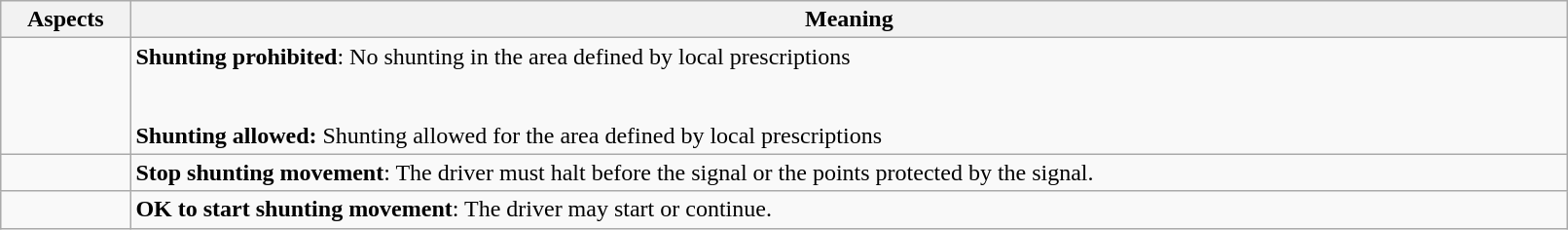<table class="wikitable" border="1" width="85%">
<tr>
<th>Aspects</th>
<th>Meaning</th>
</tr>
<tr>
<td></td>
<td><strong>Shunting prohibited</strong>: No shunting in the area defined by local prescriptions<br> <br> <br><strong>Shunting allowed:</strong> Shunting allowed for the area defined by local prescriptions</td>
</tr>
<tr>
<td></td>
<td><strong>Stop shunting movement</strong>: The driver must halt before the signal or the points protected by the signal.</td>
</tr>
<tr>
<td></td>
<td><strong>OK to start shunting movement</strong>: The driver may start or continue.</td>
</tr>
</table>
